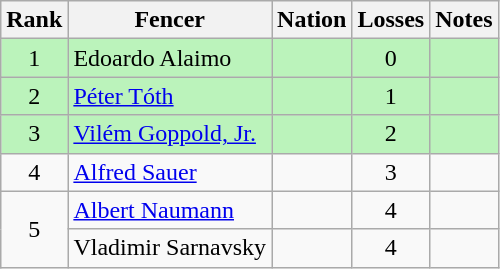<table class="wikitable sortable" style="text-align:center">
<tr>
<th>Rank</th>
<th>Fencer</th>
<th>Nation</th>
<th>Losses</th>
<th>Notes</th>
</tr>
<tr bgcolor=bbf3bb>
<td>1</td>
<td align=left>Edoardo Alaimo</td>
<td align=left></td>
<td>0</td>
<td></td>
</tr>
<tr bgcolor=bbf3bb>
<td>2</td>
<td align=left><a href='#'>Péter Tóth</a></td>
<td align=left></td>
<td>1</td>
<td></td>
</tr>
<tr bgcolor=bbf3bb>
<td>3</td>
<td align=left><a href='#'>Vilém Goppold, Jr.</a></td>
<td align=left></td>
<td>2</td>
<td></td>
</tr>
<tr>
<td>4</td>
<td align=left><a href='#'>Alfred Sauer</a></td>
<td align=left></td>
<td>3</td>
<td></td>
</tr>
<tr>
<td rowspan=2>5</td>
<td align=left><a href='#'>Albert Naumann</a></td>
<td align=left></td>
<td>4</td>
<td></td>
</tr>
<tr>
<td align=left>Vladimir Sarnavsky</td>
<td align=left></td>
<td>4</td>
<td></td>
</tr>
</table>
